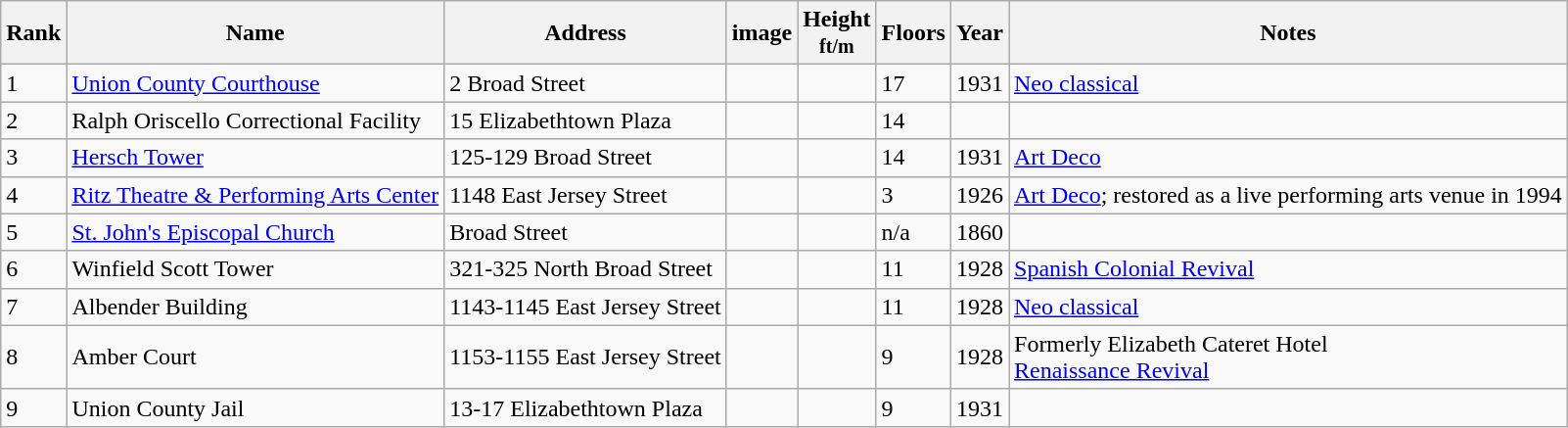<table class="wikitable sortable">
<tr>
<th>Rank</th>
<th>Name</th>
<th>Address</th>
<th>image</th>
<th>Height<br><small>ft/m</small></th>
<th>Floors</th>
<th>Year</th>
<th class="unsortable">Notes</th>
</tr>
<tr>
<td>1</td>
<td><a href='#'>Union County Courthouse</a></td>
<td>2 Broad Street</td>
<td></td>
<td></td>
<td>17</td>
<td>1931</td>
<td><a href='#'>Neo classical</a></td>
</tr>
<tr>
<td>2</td>
<td>Ralph Oriscello Correctional Facility</td>
<td>15 Elizabethtown Plaza</td>
<td></td>
<td></td>
<td>14</td>
<td></td>
<td></td>
</tr>
<tr>
<td>3</td>
<td><a href='#'>Hersch Tower</a></td>
<td>125-129 Broad Street</td>
<td></td>
<td></td>
<td>14</td>
<td>1931</td>
<td><a href='#'>Art Deco</a></td>
</tr>
<tr>
<td>4</td>
<td><a href='#'>Ritz Theatre & Performing Arts Center</a></td>
<td>1148 East Jersey Street</td>
<td></td>
<td></td>
<td>3</td>
<td>1926</td>
<td><a href='#'>Art Deco</a>; restored as a live performing arts venue in 1994</td>
</tr>
<tr>
<td>5</td>
<td><a href='#'>St. John's Episcopal Church</a></td>
<td>Broad Street</td>
<td></td>
<td></td>
<td>n/a</td>
<td>1860</td>
<td></td>
</tr>
<tr>
<td>6</td>
<td>Winfield Scott Tower</td>
<td>321-325 North Broad Street</td>
<td></td>
<td></td>
<td>11</td>
<td>1928</td>
<td><a href='#'>Spanish Colonial Revival</a></td>
</tr>
<tr>
<td>7</td>
<td>Albender Building</td>
<td>1143-1145 East Jersey Street</td>
<td></td>
<td></td>
<td>11</td>
<td>1928</td>
<td><a href='#'>Neo classical</a></td>
</tr>
<tr>
<td>8</td>
<td>Amber Court</td>
<td>1153-1155 East Jersey Street</td>
<td></td>
<td></td>
<td>9</td>
<td>1928</td>
<td>Formerly Elizabeth Cateret Hotel<br><a href='#'>Renaissance Revival</a></td>
</tr>
<tr>
<td>9</td>
<td>Union County Jail</td>
<td>13-17 Elizabethtown Plaza</td>
<td></td>
<td></td>
<td>9</td>
<td>1931</td>
<td></td>
</tr>
</table>
